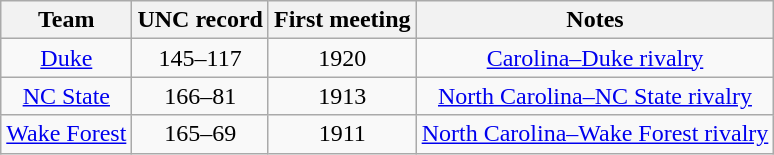<table class="wikitable" style="text-align:center">
<tr>
<th>Team</th>
<th>UNC record</th>
<th>First meeting</th>
<th>Notes</th>
</tr>
<tr>
<td><a href='#'>Duke</a></td>
<td>145–117</td>
<td>1920</td>
<td><a href='#'>Carolina–Duke rivalry</a></td>
</tr>
<tr>
<td><a href='#'>NC State</a></td>
<td>166–81</td>
<td>1913</td>
<td><a href='#'>North Carolina–NC State rivalry</a></td>
</tr>
<tr>
<td><a href='#'>Wake Forest</a></td>
<td>165–69</td>
<td>1911</td>
<td><a href='#'>North Carolina–Wake Forest rivalry</a></td>
</tr>
</table>
